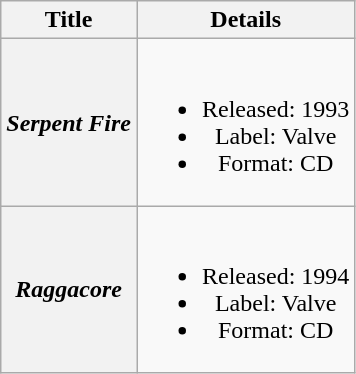<table class="wikitable plainrowheaders" style="text-align:center;">
<tr>
<th scope="col">Title</th>
<th scope="col">Details</th>
</tr>
<tr>
<th scope="row"><em>Serpent Fire</em></th>
<td><br><ul><li>Released: 1993</li><li>Label: Valve</li><li>Format: CD</li></ul></td>
</tr>
<tr>
<th scope="row"><em>Raggacore</em></th>
<td><br><ul><li>Released: 1994</li><li>Label: Valve</li><li>Format: CD</li></ul></td>
</tr>
</table>
